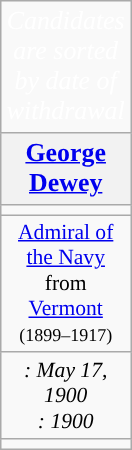<table class="wikitable" style="font-size:90%">
<tr>
<td colspan="1" style="text-align:center; font-size:120%; color:white; background:"><em>Candidates are sorted by date of withdrawal</em></td>
</tr>
<tr>
<th scope="col" style="width:3em; font-size:120%;"><a href='#'>George Dewey</a></th>
</tr>
<tr>
<td></td>
</tr>
<tr style="text-align:center">
<td><a href='#'>Admiral of the Navy</a> from <a href='#'>Vermont</a> <small>(1899–1917)</small></td>
</tr>
<tr style="text-align:center">
<td><em>: May 17, 1900</em><br><em>: 1900</em></td>
</tr>
<tr>
<td></td>
</tr>
</table>
